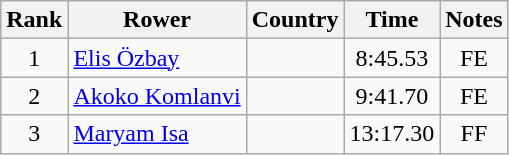<table class="wikitable" style="text-align:center">
<tr>
<th>Rank</th>
<th>Rower</th>
<th>Country</th>
<th>Time</th>
<th>Notes</th>
</tr>
<tr>
<td>1</td>
<td align="left"><a href='#'>Elis Özbay</a></td>
<td align="left"></td>
<td>8:45.53</td>
<td>FE</td>
</tr>
<tr>
<td>2</td>
<td align="left"><a href='#'>Akoko Komlanvi</a></td>
<td align="left"></td>
<td>9:41.70</td>
<td>FE</td>
</tr>
<tr>
<td>3</td>
<td align="left"><a href='#'>Maryam Isa</a></td>
<td align="left"></td>
<td>13:17.30</td>
<td>FF</td>
</tr>
</table>
